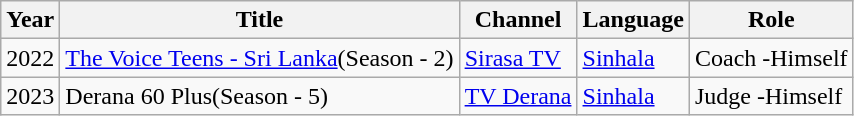<table class="wikitable">
<tr>
<th>Year</th>
<th>Title</th>
<th>Channel</th>
<th>Language</th>
<th>Role</th>
</tr>
<tr>
<td>2022</td>
<td><a href='#'>The Voice Teens - Sri Lanka</a>(Season - 2)</td>
<td><a href='#'>Sirasa TV</a></td>
<td><a href='#'>Sinhala</a></td>
<td>Coach -Himself</td>
</tr>
<tr>
<td>2023</td>
<td>Derana 60 Plus(Season - 5)</td>
<td><a href='#'>TV Derana</a></td>
<td><a href='#'>Sinhala</a></td>
<td>Judge -Himself</td>
</tr>
</table>
